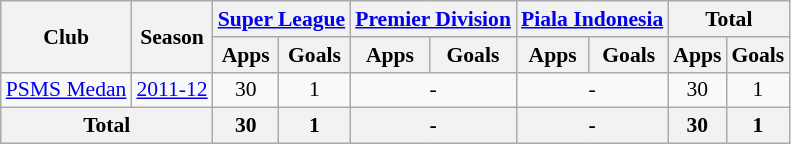<table class="wikitable" style="font-size:90%; text-align:center;">
<tr>
<th rowspan="2">Club</th>
<th rowspan="2">Season</th>
<th colspan="2"><a href='#'>Super League</a></th>
<th colspan="2"><a href='#'>Premier Division</a></th>
<th colspan="2"><a href='#'>Piala Indonesia</a></th>
<th colspan="2">Total</th>
</tr>
<tr>
<th>Apps</th>
<th>Goals</th>
<th>Apps</th>
<th>Goals</th>
<th>Apps</th>
<th>Goals</th>
<th>Apps</th>
<th>Goals</th>
</tr>
<tr>
<td rowspan="1"><a href='#'>PSMS Medan</a></td>
<td><a href='#'>2011-12</a></td>
<td>30</td>
<td>1</td>
<td colspan="2">-</td>
<td colspan="2">-</td>
<td>30</td>
<td>1</td>
</tr>
<tr>
<th colspan="2">Total</th>
<th>30</th>
<th>1</th>
<th colspan="2">-</th>
<th colspan="2">-</th>
<th>30</th>
<th>1</th>
</tr>
</table>
